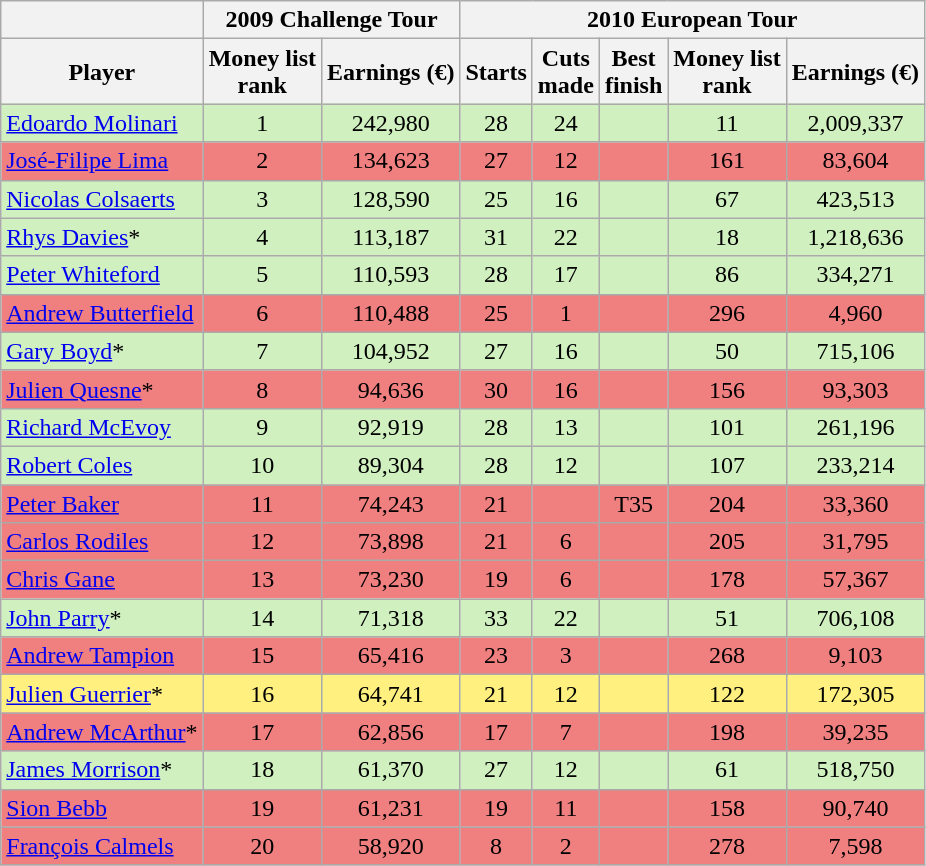<table class="wikitable sortable" style="text-align:center">
<tr>
<th></th>
<th colspan=2>2009 Challenge Tour</th>
<th colspan=6>2010 European Tour</th>
</tr>
<tr>
<th>Player</th>
<th>Money list<br>rank</th>
<th>Earnings (€)</th>
<th>Starts</th>
<th>Cuts<br>made</th>
<th>Best<br>finish</th>
<th>Money list<br>rank</th>
<th>Earnings (€)</th>
</tr>
<tr style="background:#D0F0C0;">
<td align=left> <a href='#'>Edoardo Molinari</a></td>
<td>1</td>
<td>242,980</td>
<td>28</td>
<td>24</td>
<td></td>
<td>11</td>
<td>2,009,337</td>
</tr>
<tr style="background:#F08080;">
<td align=left> <a href='#'>José-Filipe Lima</a></td>
<td>2</td>
<td>134,623</td>
<td>27</td>
<td>12</td>
<td></td>
<td>161</td>
<td>83,604</td>
</tr>
<tr style="background:#D0F0C0;">
<td align=left> <a href='#'>Nicolas Colsaerts</a></td>
<td>3</td>
<td>128,590</td>
<td>25</td>
<td>16</td>
<td></td>
<td>67</td>
<td>423,513</td>
</tr>
<tr style="background:#D0F0C0;">
<td align=left> <a href='#'>Rhys Davies</a>*</td>
<td>4</td>
<td>113,187</td>
<td>31</td>
<td>22</td>
<td></td>
<td>18</td>
<td>1,218,636</td>
</tr>
<tr style="background:#D0F0C0;">
<td align=left> <a href='#'>Peter Whiteford</a></td>
<td>5</td>
<td>110,593</td>
<td>28</td>
<td>17</td>
<td></td>
<td>86</td>
<td>334,271</td>
</tr>
<tr style="background:#F08080;">
<td align=left> <a href='#'>Andrew Butterfield</a></td>
<td>6</td>
<td>110,488</td>
<td>25</td>
<td>1</td>
<td></td>
<td>296</td>
<td>4,960</td>
</tr>
<tr style="background:#D0F0C0;">
<td align=left> <a href='#'>Gary Boyd</a>*</td>
<td>7</td>
<td>104,952</td>
<td>27</td>
<td>16</td>
<td></td>
<td>50</td>
<td>715,106</td>
</tr>
<tr style="background:#F08080;">
<td align=left> <a href='#'>Julien Quesne</a>*</td>
<td>8</td>
<td>94,636</td>
<td>30</td>
<td>16</td>
<td></td>
<td>156</td>
<td>93,303</td>
</tr>
<tr style="background:#D0F0C0;">
<td align=left> <a href='#'>Richard McEvoy</a></td>
<td>9</td>
<td>92,919</td>
<td>28</td>
<td>13</td>
<td></td>
<td>101</td>
<td>261,196</td>
</tr>
<tr style="background:#D0F0C0;">
<td align=left> <a href='#'>Robert Coles</a></td>
<td>10</td>
<td>89,304</td>
<td>28</td>
<td>12</td>
<td></td>
<td>107</td>
<td>233,214</td>
</tr>
<tr style="background:#F08080;">
<td align=left> <a href='#'>Peter Baker</a></td>
<td>11</td>
<td>74,243</td>
<td>21</td>
<td></td>
<td>T35</td>
<td>204</td>
<td>33,360</td>
</tr>
<tr style="background:#F08080;">
<td align=left> <a href='#'>Carlos Rodiles</a></td>
<td>12</td>
<td>73,898</td>
<td>21</td>
<td>6</td>
<td></td>
<td>205</td>
<td>31,795</td>
</tr>
<tr style="background:#F08080;">
<td align=left> <a href='#'>Chris Gane</a></td>
<td>13</td>
<td>73,230</td>
<td>19</td>
<td>6</td>
<td></td>
<td>178</td>
<td>57,367</td>
</tr>
<tr style="background:#D0F0C0;">
<td align=left> <a href='#'>John Parry</a>*</td>
<td>14</td>
<td>71,318</td>
<td>33</td>
<td>22</td>
<td></td>
<td>51</td>
<td>706,108</td>
</tr>
<tr style="background:#F08080;">
<td align=left> <a href='#'>Andrew Tampion</a></td>
<td>15</td>
<td>65,416</td>
<td>23</td>
<td>3</td>
<td></td>
<td>268</td>
<td>9,103</td>
</tr>
<tr style="background:#FFF080;">
<td align=left> <a href='#'>Julien Guerrier</a>*</td>
<td>16</td>
<td>64,741</td>
<td>21</td>
<td>12</td>
<td></td>
<td>122</td>
<td>172,305</td>
</tr>
<tr style="background:#F08080;">
<td align=left> <a href='#'>Andrew McArthur</a>*</td>
<td>17</td>
<td>62,856</td>
<td>17</td>
<td>7</td>
<td></td>
<td>198</td>
<td>39,235</td>
</tr>
<tr style="background:#D0F0C0;">
<td align=left> <a href='#'>James Morrison</a>*</td>
<td>18</td>
<td>61,370</td>
<td>27</td>
<td>12</td>
<td></td>
<td>61</td>
<td>518,750</td>
</tr>
<tr style="background:#F08080;">
<td align=left> <a href='#'>Sion Bebb</a></td>
<td>19</td>
<td>61,231</td>
<td>19</td>
<td>11</td>
<td></td>
<td>158</td>
<td>90,740</td>
</tr>
<tr style="background:#F08080;">
<td align=left> <a href='#'>François Calmels</a></td>
<td>20</td>
<td>58,920</td>
<td>8</td>
<td>2</td>
<td></td>
<td>278</td>
<td>7,598</td>
</tr>
</table>
